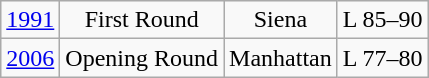<table class="wikitable">
<tr align="center">
<td><a href='#'>1991</a></td>
<td>First Round</td>
<td>Siena</td>
<td>L 85–90</td>
</tr>
<tr align="center">
<td><a href='#'>2006</a></td>
<td>Opening Round</td>
<td>Manhattan</td>
<td>L 77–80</td>
</tr>
</table>
